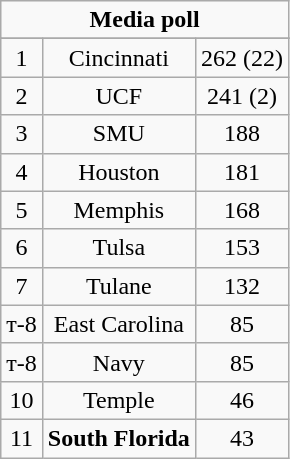<table class="wikitable">
<tr align="center">
<td align="center" Colspan="3"><strong>Media poll</strong></td>
</tr>
<tr align="center">
</tr>
<tr align="center">
<td>1</td>
<td>Cincinnati</td>
<td>262 (22)</td>
</tr>
<tr align="center">
<td>2</td>
<td>UCF</td>
<td>241 (2)</td>
</tr>
<tr align="center">
<td>3</td>
<td>SMU</td>
<td>188</td>
</tr>
<tr align="center">
<td>4</td>
<td>Houston</td>
<td>181</td>
</tr>
<tr align="center">
<td>5</td>
<td>Memphis</td>
<td>168</td>
</tr>
<tr align="center">
<td>6</td>
<td>Tulsa</td>
<td>153</td>
</tr>
<tr align="center">
<td>7</td>
<td>Tulane</td>
<td>132</td>
</tr>
<tr align="center">
<td>т-8</td>
<td>East Carolina</td>
<td>85</td>
</tr>
<tr align="center">
<td>т-8</td>
<td>Navy</td>
<td>85</td>
</tr>
<tr align="center">
<td>10</td>
<td>Temple</td>
<td>46</td>
</tr>
<tr align="center">
<td>11</td>
<td><strong>South Florida</strong></td>
<td>43</td>
</tr>
</table>
